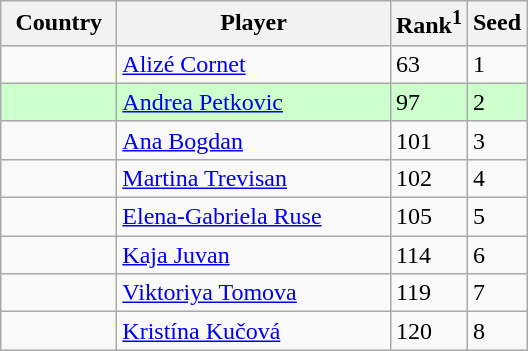<table class="wikitable">
<tr>
<th width="70">Country</th>
<th width="175">Player</th>
<th>Rank<sup>1</sup></th>
<th>Seed</th>
</tr>
<tr>
<td></td>
<td><a href='#'>Alizé Cornet</a></td>
<td>63</td>
<td>1</td>
</tr>
<tr style="background:#cfc;">
<td></td>
<td><a href='#'>Andrea Petkovic</a></td>
<td>97</td>
<td>2</td>
</tr>
<tr>
<td></td>
<td><a href='#'>Ana Bogdan</a></td>
<td>101</td>
<td>3</td>
</tr>
<tr>
<td></td>
<td><a href='#'>Martina Trevisan</a></td>
<td>102</td>
<td>4</td>
</tr>
<tr>
<td></td>
<td><a href='#'>Elena-Gabriela Ruse</a></td>
<td>105</td>
<td>5</td>
</tr>
<tr>
<td></td>
<td><a href='#'>Kaja Juvan</a></td>
<td>114</td>
<td>6</td>
</tr>
<tr>
<td></td>
<td><a href='#'>Viktoriya Tomova</a></td>
<td>119</td>
<td>7</td>
</tr>
<tr>
<td></td>
<td><a href='#'>Kristína Kučová</a></td>
<td>120</td>
<td>8</td>
</tr>
</table>
